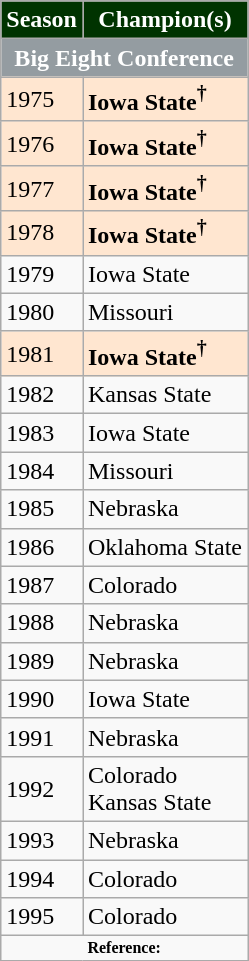<table class="wikitable">
<tr>
<th style="background:#003300;color:white;">Season</th>
<th style="background:#003300;color:white;">Champion(s)</th>
</tr>
<tr>
<th colspan="2" style="background:#949CA1;color:white;"><strong>Big Eight Conference</strong></th>
</tr>
<tr>
<td bgcolor="#FFFE6BD">1975</td>
<td bgcolor="#FFFE6BD"><strong>Iowa State<sup>†</sup></strong></td>
</tr>
<tr>
<td bgcolor="#FFFE6BD">1976</td>
<td bgcolor="#FFFE6BD"><strong>Iowa State<sup>†</sup></strong></td>
</tr>
<tr>
<td bgcolor="#FFFE6BD">1977</td>
<td bgcolor="#FFFE6BD"><strong>Iowa State<sup>†</sup></strong></td>
</tr>
<tr>
<td bgcolor="#FFFE6BD">1978</td>
<td bgcolor="#FFFE6BD"><strong>Iowa State<sup>†</sup></strong></td>
</tr>
<tr>
<td>1979</td>
<td>Iowa State</td>
</tr>
<tr>
<td>1980</td>
<td>Missouri</td>
</tr>
<tr>
<td bgcolor="#FFFE6BD">1981</td>
<td bgcolor="#FFFE6BD"><strong>Iowa State<sup>†</sup></strong></td>
</tr>
<tr>
<td>1982</td>
<td>Kansas State</td>
</tr>
<tr>
<td>1983</td>
<td>Iowa State</td>
</tr>
<tr>
<td>1984</td>
<td>Missouri</td>
</tr>
<tr>
<td>1985</td>
<td>Nebraska</td>
</tr>
<tr>
<td>1986</td>
<td>Oklahoma State</td>
</tr>
<tr>
<td>1987</td>
<td>Colorado</td>
</tr>
<tr>
<td>1988</td>
<td>Nebraska</td>
</tr>
<tr>
<td>1989</td>
<td>Nebraska</td>
</tr>
<tr>
<td>1990</td>
<td>Iowa State</td>
</tr>
<tr>
<td>1991</td>
<td>Nebraska</td>
</tr>
<tr>
<td>1992</td>
<td>Colorado<br>Kansas State</td>
</tr>
<tr>
<td>1993</td>
<td>Nebraska</td>
</tr>
<tr>
<td>1994</td>
<td>Colorado</td>
</tr>
<tr>
<td>1995</td>
<td>Colorado</td>
</tr>
<tr>
<td colspan="2"  style="font-size:8pt; text-align:center;"><strong>Reference:</strong></td>
</tr>
</table>
